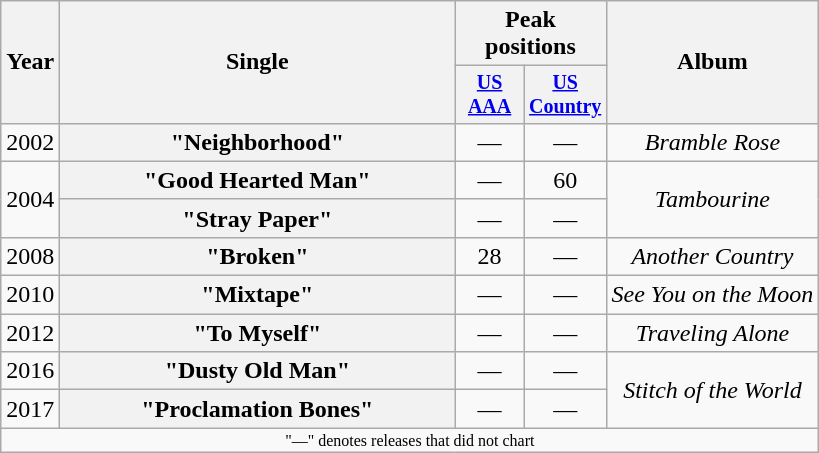<table class="wikitable plainrowheaders" style="text-align:center;">
<tr>
<th rowspan="2">Year</th>
<th rowspan="2" style="width:16em;">Single</th>
<th colspan="2">Peak positions</th>
<th rowspan="2">Album</th>
</tr>
<tr style="font-size:smaller;">
<th width="40"><a href='#'>US AAA</a><br></th>
<th width="40"><a href='#'>US Country</a><br></th>
</tr>
<tr>
<td>2002</td>
<th scope="row">"Neighborhood"</th>
<td>—</td>
<td>—</td>
<td><em>Bramble Rose</em></td>
</tr>
<tr>
<td rowspan="2">2004</td>
<th scope="row">"Good Hearted Man"</th>
<td>—</td>
<td>60</td>
<td rowspan="2"><em>Tambourine</em></td>
</tr>
<tr>
<th scope="row">"Stray Paper"</th>
<td>—</td>
<td>—</td>
</tr>
<tr>
<td>2008</td>
<th scope="row">"Broken"</th>
<td>28</td>
<td>—</td>
<td><em>Another Country</em></td>
</tr>
<tr>
<td>2010</td>
<th scope="row">"Mixtape"</th>
<td>—</td>
<td>—</td>
<td><em>See You on the Moon</em></td>
</tr>
<tr>
<td>2012</td>
<th scope="row">"To Myself"</th>
<td>—</td>
<td>—</td>
<td><em>Traveling Alone</em></td>
</tr>
<tr>
<td>2016</td>
<th scope="row">"Dusty Old Man"</th>
<td>—</td>
<td>—</td>
<td rowspan="2"><em>Stitch of the World</em></td>
</tr>
<tr>
<td>2017</td>
<th scope="row">"Proclamation Bones"</th>
<td>—</td>
<td>—</td>
</tr>
<tr>
<td colspan="5" style="font-size:8pt">"—" denotes releases that did not chart</td>
</tr>
</table>
